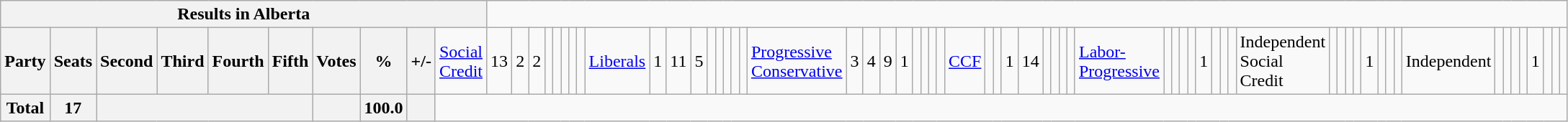<table class="wikitable">
<tr>
<th colspan=11>Results in Alberta</th>
</tr>
<tr>
<th colspan=2>Party</th>
<th>Seats</th>
<th>Second</th>
<th>Third</th>
<th>Fourth</th>
<th>Fifth</th>
<th>Votes</th>
<th>%</th>
<th>+/-<br></th>
<td><a href='#'>Social Credit</a></td>
<td align="right">13</td>
<td align="right">2</td>
<td align="right">2</td>
<td align="right"></td>
<td align="right"></td>
<td align="right"></td>
<td align="right"></td>
<td align="right"><br></td>
<td><a href='#'>Liberals</a></td>
<td align="right">1</td>
<td align="right">11</td>
<td align="right">5</td>
<td align="right"></td>
<td align="right"></td>
<td align="right"></td>
<td align="right"></td>
<td align="right"><br></td>
<td><a href='#'>Progressive Conservative</a></td>
<td align="right">3</td>
<td align="right">4</td>
<td align="right">9</td>
<td align="right">1</td>
<td align="right"></td>
<td align="right"></td>
<td align="right"></td>
<td align="right"><br></td>
<td><a href='#'>CCF</a></td>
<td align="right"></td>
<td align="right"></td>
<td align="right">1</td>
<td align="right">14</td>
<td align="right"></td>
<td align="right"></td>
<td align="right"></td>
<td align="right"><br></td>
<td><a href='#'>Labor-Progressive</a></td>
<td align="right"></td>
<td align="right"></td>
<td align="right"></td>
<td align="right"></td>
<td align="right">1</td>
<td align="right"></td>
<td align="right"></td>
<td align="right"><br></td>
<td>Independent Social Credit</td>
<td align="right"></td>
<td align="right"></td>
<td align="right"></td>
<td align="right"></td>
<td align="right">1</td>
<td align="right"></td>
<td align="right"></td>
<td align="right"><br></td>
<td>Independent</td>
<td align="right"></td>
<td align="right"></td>
<td align="right"></td>
<td align="right"></td>
<td align="right">1</td>
<td align="right"></td>
<td align="right"></td>
<td align="right"></td>
</tr>
<tr>
<th colspan="2">Total</th>
<th>17</th>
<th colspan="4"></th>
<th></th>
<th>100.0</th>
<th></th>
</tr>
</table>
